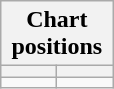<table class="wikitable">
<tr>
<th align=center colspan="3">Chart positions</th>
</tr>
<tr>
<th width=30></th>
<th width=30></th>
</tr>
<tr>
<td></td>
<td></td>
</tr>
</table>
